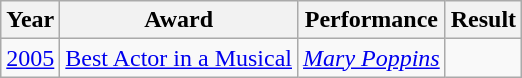<table class="wikitable">
<tr>
<th>Year</th>
<th>Award</th>
<th>Performance</th>
<th>Result</th>
</tr>
<tr>
<td><a href='#'>2005</a></td>
<td><a href='#'>Best Actor in a Musical</a></td>
<td><em><a href='#'>Mary Poppins</a></em></td>
<td></td>
</tr>
</table>
